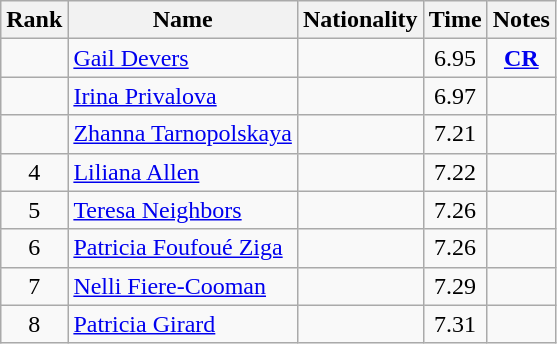<table class="wikitable sortable" style="text-align:center">
<tr>
<th>Rank</th>
<th>Name</th>
<th>Nationality</th>
<th>Time</th>
<th>Notes</th>
</tr>
<tr>
<td></td>
<td align="left"><a href='#'>Gail Devers</a></td>
<td align=left></td>
<td>6.95</td>
<td><strong><a href='#'>CR</a></strong></td>
</tr>
<tr>
<td></td>
<td align="left"><a href='#'>Irina Privalova</a></td>
<td align=left></td>
<td>6.97</td>
<td></td>
</tr>
<tr>
<td></td>
<td align="left"><a href='#'>Zhanna Tarnopolskaya</a></td>
<td align=left></td>
<td>7.21</td>
<td></td>
</tr>
<tr>
<td>4</td>
<td align="left"><a href='#'>Liliana Allen</a></td>
<td align=left></td>
<td>7.22</td>
<td></td>
</tr>
<tr>
<td>5</td>
<td align="left"><a href='#'>Teresa Neighbors</a></td>
<td align=left></td>
<td>7.26</td>
<td></td>
</tr>
<tr>
<td>6</td>
<td align="left"><a href='#'>Patricia Foufoué Ziga</a></td>
<td align=left></td>
<td>7.26</td>
<td></td>
</tr>
<tr>
<td>7</td>
<td align="left"><a href='#'>Nelli Fiere-Cooman</a></td>
<td align=left></td>
<td>7.29</td>
<td></td>
</tr>
<tr>
<td>8</td>
<td align="left"><a href='#'>Patricia Girard</a></td>
<td align=left></td>
<td>7.31</td>
<td></td>
</tr>
</table>
